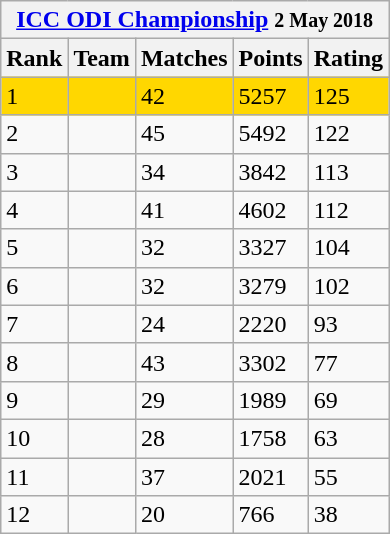<table class="wikitable" style="white-space:nowrap">
<tr>
<th colspan="5"><a href='#'>ICC ODI Championship</a> <small>2 May 2018</small></th>
</tr>
<tr>
<th>Rank</th>
<th>Team</th>
<th>Matches</th>
<th>Points</th>
<th>Rating</th>
</tr>
<tr style="background:gold">
<td>1</td>
<td style="text-align:left;"></td>
<td>42</td>
<td>5257</td>
<td>125</td>
</tr>
<tr>
<td>2</td>
<td style="text-align:left;"></td>
<td>45</td>
<td>5492</td>
<td>122</td>
</tr>
<tr>
<td>3</td>
<td style="text-align:left;"></td>
<td>34</td>
<td>3842</td>
<td>113</td>
</tr>
<tr>
<td>4</td>
<td style="text-align:left;"></td>
<td>41</td>
<td>4602</td>
<td>112</td>
</tr>
<tr>
<td>5</td>
<td style="text-align:left;"></td>
<td>32</td>
<td>3327</td>
<td>104</td>
</tr>
<tr>
<td>6</td>
<td style="text-align:left;"></td>
<td>32</td>
<td>3279</td>
<td>102</td>
</tr>
<tr>
<td>7</td>
<td style="text-align:left;"></td>
<td>24</td>
<td>2220</td>
<td>93</td>
</tr>
<tr>
<td>8</td>
<td style="text-align:left;"></td>
<td>43</td>
<td>3302</td>
<td>77</td>
</tr>
<tr>
<td>9</td>
<td style="text-align:left;"></td>
<td>29</td>
<td>1989</td>
<td>69</td>
</tr>
<tr>
<td>10</td>
<td style="text-align:left;"></td>
<td>28</td>
<td>1758</td>
<td>63</td>
</tr>
<tr>
<td>11</td>
<td style="text-align:left;"></td>
<td>37</td>
<td>2021</td>
<td>55</td>
</tr>
<tr>
<td>12</td>
<td style="text-align:left;"></td>
<td>20</td>
<td>766</td>
<td>38</td>
</tr>
</table>
